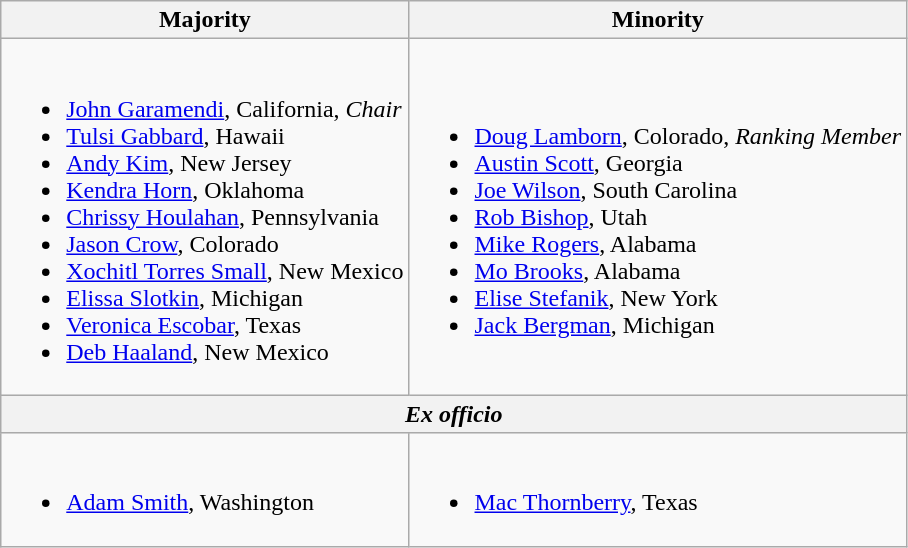<table class=wikitable>
<tr>
<th>Majority</th>
<th>Minority</th>
</tr>
<tr>
<td><br><ul><li><a href='#'>John Garamendi</a>, California, <em>Chair</em></li><li><a href='#'>Tulsi Gabbard</a>, Hawaii</li><li><a href='#'>Andy Kim</a>, New Jersey</li><li><a href='#'>Kendra Horn</a>, Oklahoma</li><li><a href='#'>Chrissy Houlahan</a>, Pennsylvania</li><li><a href='#'>Jason Crow</a>, Colorado</li><li><a href='#'>Xochitl Torres Small</a>, New Mexico</li><li><a href='#'>Elissa Slotkin</a>, Michigan</li><li><a href='#'>Veronica Escobar</a>, Texas</li><li><a href='#'>Deb Haaland</a>, New Mexico</li></ul></td>
<td><br><ul><li><a href='#'>Doug Lamborn</a>, Colorado, <em>Ranking Member</em></li><li><a href='#'>Austin Scott</a>, Georgia</li><li><a href='#'>Joe Wilson</a>, South Carolina</li><li><a href='#'>Rob Bishop</a>, Utah</li><li><a href='#'>Mike Rogers</a>, Alabama</li><li><a href='#'>Mo Brooks</a>, Alabama</li><li><a href='#'>Elise Stefanik</a>, New York</li><li><a href='#'>Jack Bergman</a>, Michigan</li></ul></td>
</tr>
<tr>
<th colspan=2><em>Ex officio</em></th>
</tr>
<tr>
<td><br><ul><li><a href='#'>Adam Smith</a>, Washington</li></ul></td>
<td><br><ul><li><a href='#'>Mac Thornberry</a>, Texas</li></ul></td>
</tr>
</table>
